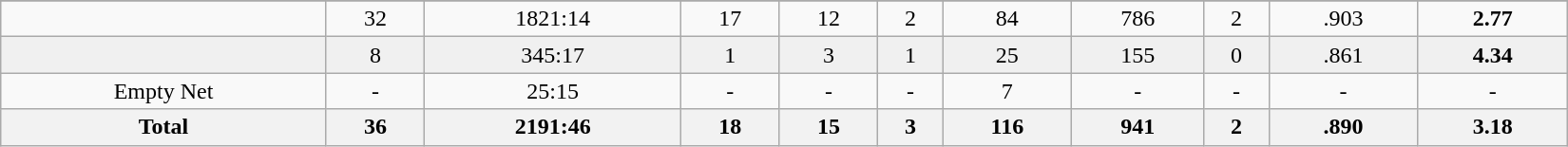<table class="wikitable sortable" width ="1100">
<tr align="center">
</tr>
<tr align="center">
<td></td>
<td>32</td>
<td>1821:14</td>
<td>17</td>
<td>12</td>
<td>2</td>
<td>84</td>
<td>786</td>
<td>2</td>
<td>.903</td>
<td><strong>2.77</strong></td>
</tr>
<tr align="center" bgcolor="f0f0f0">
<td></td>
<td>8</td>
<td>345:17</td>
<td>1</td>
<td>3</td>
<td>1</td>
<td>25</td>
<td>155</td>
<td>0</td>
<td>.861</td>
<td><strong>4.34</strong></td>
</tr>
<tr align="center" bgcolor="">
<td>Empty Net</td>
<td>-</td>
<td>25:15</td>
<td>-</td>
<td>-</td>
<td>-</td>
<td>7</td>
<td>-</td>
<td>-</td>
<td>-</td>
<td>-</td>
</tr>
<tr>
<th>Total</th>
<th>36</th>
<th>2191:46</th>
<th>18</th>
<th>15</th>
<th>3</th>
<th>116</th>
<th>941</th>
<th>2</th>
<th>.890</th>
<th>3.18</th>
</tr>
</table>
